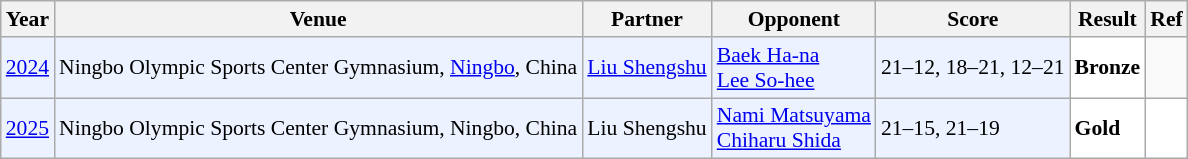<table class="sortable wikitable" style="font-size: 90%;">
<tr>
<th>Year</th>
<th>Venue</th>
<th>Partner</th>
<th>Opponent</th>
<th>Score</th>
<th>Result</th>
<th>Ref</th>
</tr>
<tr style="background:#ECF2FF">
<td align="center"><a href='#'>2024</a></td>
<td align="left">Ningbo Olympic Sports Center Gymnasium, <a href='#'>Ningbo</a>, China</td>
<td align="left"> <a href='#'>Liu Shengshu</a></td>
<td align="left"> <a href='#'>Baek Ha-na</a><br> <a href='#'>Lee So-hee</a></td>
<td align="left">21–12, 18–21, 12–21</td>
<td style="text-align:left; background:white"> <strong>Bronze</strong></td>
</tr>
<tr style="background:#ECF2FF">
<td align="center"><a href='#'>2025</a></td>
<td align="left">Ningbo Olympic Sports Center Gymnasium, Ningbo, China</td>
<td align="left"> Liu Shengshu</td>
<td align="left"> <a href='#'>Nami Matsuyama</a><br> <a href='#'>Chiharu Shida</a></td>
<td align="left">21–15, 21–19</td>
<td style="text-align:left; background: white"> <strong>Gold</strong></td>
<td style="text-align:center; background: white"></td>
</tr>
</table>
